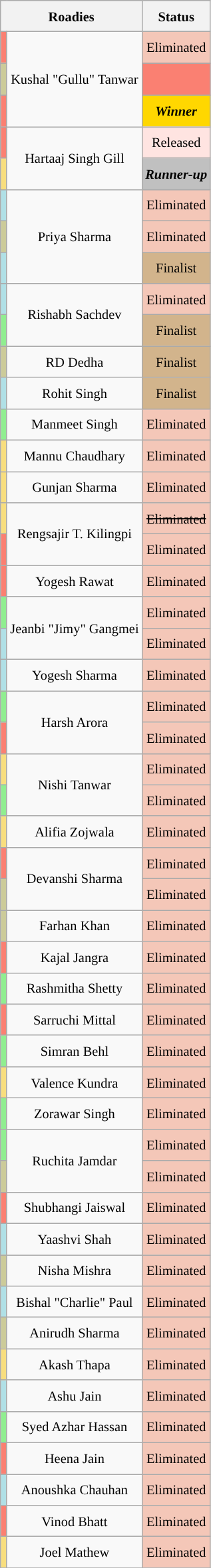<table class="wikitable" style=" text-align:center; font-size:85%; line-height:25px; width:fit;">
<tr>
<th colspan="2">Roadies</th>
<th>Status</th>
</tr>
<tr>
<td style="background:#FA8072;"></td>
<td rowspan="3">Kushal "Gullu" Tanwar </td>
<td style="background:#f4c7b8;">Eliminated<br></td>
</tr>
<tr>
<td style="background:#CCCB99;"></td>
<td style="background:salmon;"><small></small><br></td>
</tr>
<tr>
<td style="background:#FA8072;"></td>
<td bgcolor="Gold"><strong><em>Winner</em></strong><br></td>
</tr>
<tr>
<td style="background:#FA8072;"></td>
<td rowspan="2">Hartaaj Singh Gill </td>
<td style="background:#FFE4E1;">Released<br></td>
</tr>
<tr>
<td style="background:#F8DE7E;"></td>
<td style="background:silver;"><strong><em>Runner-up</em></strong><br></td>
</tr>
<tr>
<td style="background:#B0E0E6;"></td>
<td rowspan="3">Priya Sharma  </td>
<td style="background:#f4c7b8;">Eliminated<br></td>
</tr>
<tr>
<td style="background:#CCCB99;"></td>
<td style="background:#f4c7b8;">Eliminated<br></td>
</tr>
<tr>
<td style="background:#B0E0E6;"></td>
<td style="background:tan;">Finalist<br></td>
</tr>
<tr>
<td style="background:#B0E0E6;"></td>
<td rowspan="2">Rishabh Sachdev </td>
<td style="background:#f4c7b8;">Eliminated<br></td>
</tr>
<tr>
<td style="background:#90EE90;"></td>
<td style="background:tan;">Finalist<br></td>
</tr>
<tr>
<td style="background:#CCCB99;"></td>
<td>RD Dedha </td>
<td style="background:tan;">Finalist<br></td>
</tr>
<tr>
<td style="background:#B0E0E6;"></td>
<td>Rohit Singh</td>
<td style="background:tan;">Finalist<br></td>
</tr>
<tr>
<td style="background:#90EE90;"></td>
<td>Manmeet Singh</td>
<td style="background:#f4c7b8;">Eliminated<br></td>
</tr>
<tr>
<td style="background:#F8DE7E;"></td>
<td>Mannu Chaudhary</td>
<td style="background:#f4c7b8;">Eliminated<br></td>
</tr>
<tr>
<td style="background:#F8DE7E;"></td>
<td>Gunjan Sharma</td>
<td style="background:#f4c7b8;">Eliminated<br></td>
</tr>
<tr>
<td style="background:#F8DE7E;"></td>
<td rowspan="2">Rengsajir T. Kilingpi</td>
<td style="background:#f4c7b8;"><s>Eliminated<br></s></td>
</tr>
<tr>
<td style="background:#FA8072;"></td>
<td style="background:#f4c7b8;">Eliminated<br></td>
</tr>
<tr>
<td style="background:#FA8072;"></td>
<td>Yogesh Rawat</td>
<td style="background:#f4c7b8;">Eliminated<br></td>
</tr>
<tr>
<td style="background:#90EE90;"></td>
<td rowspan="2">Jeanbi "Jimy" Gangmei </td>
<td style="background:#f4c7b8;">Eliminated<br></td>
</tr>
<tr>
<td style="background:#B0E0E6;"></td>
<td style="background:#f4c7b8;">Eliminated<br></td>
</tr>
<tr>
<td style="background:#B0E0E6;"></td>
<td>Yogesh Sharma</td>
<td style="background:#f4c7b8;">Eliminated<br></td>
</tr>
<tr>
<td style="background:#90EE90;"></td>
<td rowspan="2">Harsh Arora </td>
<td style="background:#f4c7b8;">Eliminated<br></td>
</tr>
<tr>
<td style="background:#FA8072;"></td>
<td style="background:#f4c7b8;">Eliminated<br></td>
</tr>
<tr>
<td style="background:#F8DE7E;"></td>
<td rowspan="2">Nishi Tanwar </td>
<td style="background:#f4c7b8;">Eliminated<br></td>
</tr>
<tr>
<td style="background:#90EE90;"></td>
<td style="background:#f4c7b8;">Eliminated<br></td>
</tr>
<tr>
<td style="background:#F8DE7E;"></td>
<td>Alifia Zojwala</td>
<td style="background:#f4c7b8;">Eliminated<br></td>
</tr>
<tr>
<td style="background:#FA8072;"></td>
<td rowspan="2">Devanshi Sharma </td>
<td style="background:#f4c7b8;">Eliminated<br></td>
</tr>
<tr>
<td style="background:#CCCB99;"></td>
<td style="background:#f4c7b8;">Eliminated<br></td>
</tr>
<tr>
<td style="background:#CCCB99;"></td>
<td>Farhan Khan </td>
<td style="background:#f4c7b8;">Eliminated<br></td>
</tr>
<tr>
<td style="background:#FA8072;"></td>
<td>Kajal Jangra </td>
<td style="background:#f4c7b8;">Eliminated<br></td>
</tr>
<tr>
<td style="background:#90EE90;"></td>
<td>Rashmitha Shetty</td>
<td style="background:#f4c7b8;">Eliminated<br></td>
</tr>
<tr>
<td style="background:#FA8072;"></td>
<td>Sarruchi Mittal</td>
<td style="background:#f4c7b8;">Eliminated<br></td>
</tr>
<tr>
<td style="background:#90EE90;"></td>
<td>Simran Behl</td>
<td style="background:#f4c7b8;">Eliminated<br></td>
</tr>
<tr>
<td style="background:#F8DE7E;"></td>
<td>Valence Kundra</td>
<td style="background:#f4c7b8;">Eliminated<br></td>
</tr>
<tr>
<td style="background:#90EE90;"></td>
<td>Zorawar Singh</td>
<td style="background:#f4c7b8;">Eliminated<br></td>
</tr>
<tr>
<td style="background:#90EE90;"></td>
<td rowspan="2">Ruchita Jamdar </td>
<td style="background:#f4c7b8;">Eliminated<br></td>
</tr>
<tr>
<td style="background:#CCCB99;"></td>
<td style="background:#f4c7b8;">Eliminated<br></td>
</tr>
<tr>
<td style="background:#FA8072;"></td>
<td>Shubhangi Jaiswal</td>
<td style="background:#f4c7b8;">Eliminated<br></td>
</tr>
<tr>
<td style="background:#B0E0E6;"></td>
<td>Yaashvi Shah</td>
<td style="background:#f4c7b8;">Eliminated<br></td>
</tr>
<tr>
<td style="background:#CCCB99;"></td>
<td>Nisha Mishra </td>
<td style="background:#f4c7b8;">Eliminated<br></td>
</tr>
<tr>
<td style="background:#B0E0E6;"></td>
<td>Bishal "Charlie" Paul</td>
<td style="background:#f4c7b8;">Eliminated<br></td>
</tr>
<tr>
<td style="background:#CCCB99;"></td>
<td>Anirudh Sharma </td>
<td style="background:#f4c7b8;">Eliminated<br></td>
</tr>
<tr>
<td style="background:#F8DE7E;"></td>
<td>Akash Thapa</td>
<td style="background:#f4c7b8;">Eliminated<br></td>
</tr>
<tr>
<td style="background:#B0E0E6;"></td>
<td>Ashu Jain</td>
<td style="background:#f4c7b8;">Eliminated<br></td>
</tr>
<tr>
<td style="background:#90EE90;"></td>
<td>Syed Azhar Hassan</td>
<td style="background:#f4c7b8;">Eliminated<br></td>
</tr>
<tr>
<td style="background:#FA8072;"></td>
<td>Heena Jain</td>
<td style="background:#f4c7b8;">Eliminated<br></td>
</tr>
<tr>
<td style="background:#B0E0E6;"></td>
<td>Anoushka Chauhan</td>
<td style="background:#f4c7b8;">Eliminated<br></td>
</tr>
<tr>
<td style="background:#FA8072;"></td>
<td>Vinod Bhatt</td>
<td style="background:#f4c7b8;">Eliminated<br></td>
</tr>
<tr>
<td style="background:#F8DE7E;"></td>
<td>Joel Mathew</td>
<td style="background:#f4c7b8;">Eliminated<br></td>
</tr>
<tr>
</tr>
</table>
